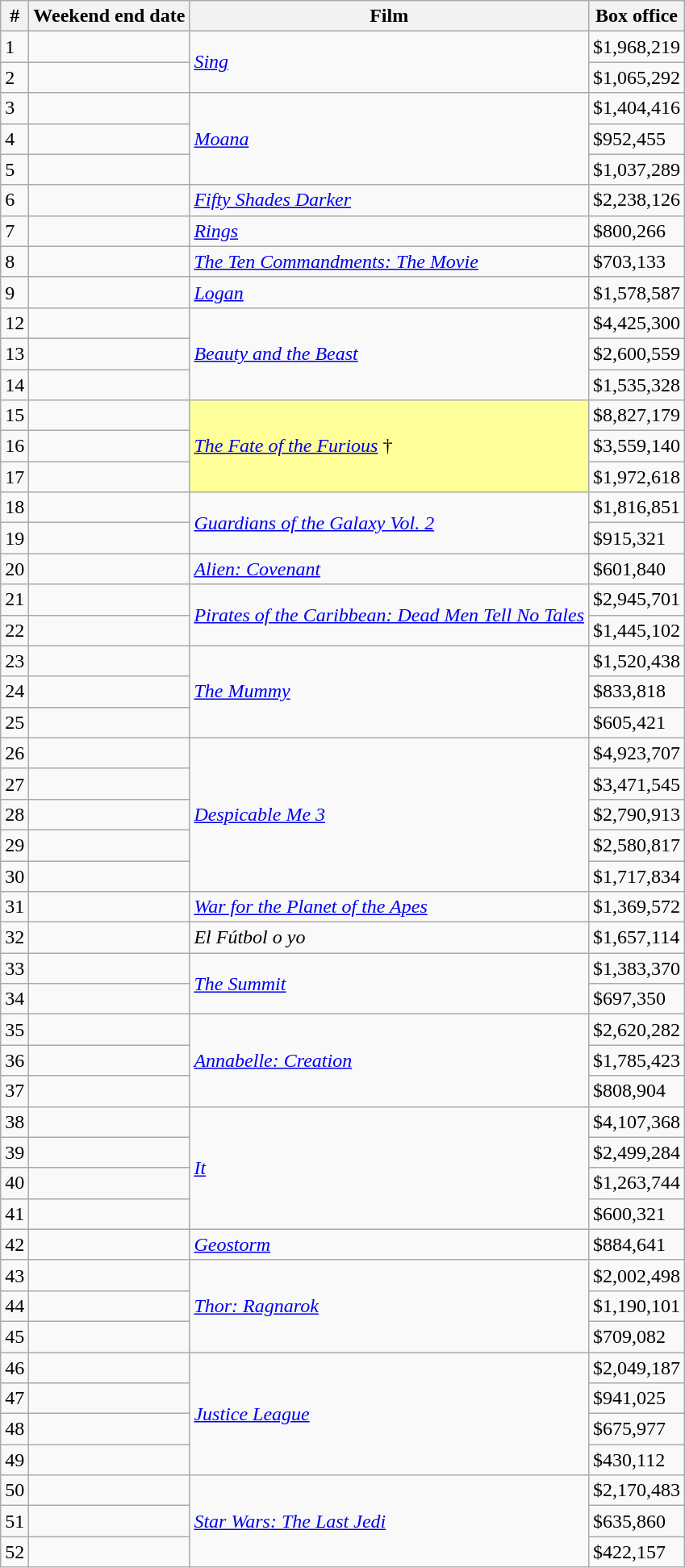<table class="wikitable sortable">
<tr>
<th abbr="Week">#</th>
<th abbr="Date">Weekend end date</th>
<th>Film</th>
<th>Box office</th>
</tr>
<tr>
<td>1</td>
<td></td>
<td rowspan="2"><em><a href='#'>Sing</a></em></td>
<td>$1,968,219</td>
</tr>
<tr>
<td>2</td>
<td></td>
<td>$1,065,292</td>
</tr>
<tr>
<td>3</td>
<td></td>
<td rowspan="3"><em><a href='#'>Moana</a></em></td>
<td>$1,404,416</td>
</tr>
<tr>
<td>4</td>
<td></td>
<td>$952,455</td>
</tr>
<tr>
<td>5</td>
<td></td>
<td>$1,037,289</td>
</tr>
<tr>
<td>6</td>
<td></td>
<td><em><a href='#'>Fifty Shades Darker</a></em></td>
<td>$2,238,126</td>
</tr>
<tr>
<td>7</td>
<td></td>
<td><em><a href='#'>Rings</a></em></td>
<td>$800,266</td>
</tr>
<tr>
<td>8</td>
<td></td>
<td><em><a href='#'>The Ten Commandments: The Movie</a></em></td>
<td>$703,133</td>
</tr>
<tr>
<td>9</td>
<td></td>
<td><em><a href='#'>Logan</a></em></td>
<td>$1,578,587</td>
</tr>
<tr>
<td>12</td>
<td></td>
<td rowspan="3"><em><a href='#'>Beauty and the Beast</a></em></td>
<td>$4,425,300</td>
</tr>
<tr>
<td>13</td>
<td></td>
<td>$2,600,559</td>
</tr>
<tr>
<td>14</td>
<td></td>
<td>$1,535,328</td>
</tr>
<tr>
<td>15</td>
<td></td>
<td rowspan="3" style="background-color:#FFFF99"><em><a href='#'>The Fate of the Furious</a></em> †</td>
<td>$8,827,179</td>
</tr>
<tr>
<td>16</td>
<td></td>
<td>$3,559,140</td>
</tr>
<tr>
<td>17</td>
<td></td>
<td>$1,972,618</td>
</tr>
<tr>
<td>18</td>
<td></td>
<td rowspan="2"><em><a href='#'>Guardians of the Galaxy Vol. 2</a></em></td>
<td>$1,816,851</td>
</tr>
<tr>
<td>19</td>
<td></td>
<td>$915,321</td>
</tr>
<tr>
<td>20</td>
<td></td>
<td><em><a href='#'>Alien: Covenant</a></em></td>
<td>$601,840</td>
</tr>
<tr>
<td>21</td>
<td></td>
<td rowspan="2"><em><a href='#'>Pirates of the Caribbean: Dead Men Tell No Tales</a></em></td>
<td>$2,945,701</td>
</tr>
<tr>
<td>22</td>
<td></td>
<td>$1,445,102</td>
</tr>
<tr>
<td>23</td>
<td></td>
<td rowspan="3"><em><a href='#'>The Mummy</a></em></td>
<td>$1,520,438</td>
</tr>
<tr>
<td>24</td>
<td></td>
<td>$833,818</td>
</tr>
<tr>
<td>25</td>
<td></td>
<td>$605,421</td>
</tr>
<tr>
<td>26</td>
<td></td>
<td rowspan="5"><em><a href='#'>Despicable Me 3</a></em></td>
<td>$4,923,707</td>
</tr>
<tr>
<td>27</td>
<td></td>
<td>$3,471,545</td>
</tr>
<tr>
<td>28</td>
<td></td>
<td>$2,790,913</td>
</tr>
<tr>
<td>29</td>
<td></td>
<td>$2,580,817</td>
</tr>
<tr>
<td>30</td>
<td></td>
<td>$1,717,834</td>
</tr>
<tr>
<td>31</td>
<td></td>
<td><em><a href='#'>War for the Planet of the Apes</a></em></td>
<td>$1,369,572</td>
</tr>
<tr>
<td>32</td>
<td></td>
<td><em>El Fútbol o yo</em></td>
<td>$1,657,114</td>
</tr>
<tr>
<td>33</td>
<td></td>
<td rowspan="2"><em><a href='#'>The Summit</a></em></td>
<td>$1,383,370</td>
</tr>
<tr>
<td>34</td>
<td></td>
<td>$697,350</td>
</tr>
<tr>
<td>35</td>
<td></td>
<td rowspan="3"><em><a href='#'>Annabelle: Creation</a></em></td>
<td>$2,620,282</td>
</tr>
<tr>
<td>36</td>
<td></td>
<td>$1,785,423</td>
</tr>
<tr>
<td>37</td>
<td></td>
<td>$808,904</td>
</tr>
<tr>
<td>38</td>
<td></td>
<td rowspan="4"><em><a href='#'>It</a></em></td>
<td>$4,107,368</td>
</tr>
<tr>
<td>39</td>
<td></td>
<td>$2,499,284</td>
</tr>
<tr>
<td>40</td>
<td></td>
<td>$1,263,744</td>
</tr>
<tr>
<td>41</td>
<td></td>
<td>$600,321</td>
</tr>
<tr>
<td>42</td>
<td></td>
<td><em><a href='#'>Geostorm</a></em></td>
<td>$884,641</td>
</tr>
<tr>
<td>43</td>
<td></td>
<td rowspan="3"><em><a href='#'>Thor: Ragnarok</a></em></td>
<td>$2,002,498</td>
</tr>
<tr>
<td>44</td>
<td></td>
<td>$1,190,101</td>
</tr>
<tr>
<td>45</td>
<td></td>
<td>$709,082</td>
</tr>
<tr>
<td>46</td>
<td></td>
<td rowspan="4"><em><a href='#'>Justice League</a></em></td>
<td>$2,049,187</td>
</tr>
<tr>
<td>47</td>
<td></td>
<td>$941,025</td>
</tr>
<tr>
<td>48</td>
<td></td>
<td>$675,977</td>
</tr>
<tr>
<td>49</td>
<td></td>
<td>$430,112</td>
</tr>
<tr>
<td>50</td>
<td></td>
<td rowspan="3"><em><a href='#'>Star Wars: The Last Jedi</a></em></td>
<td>$2,170,483</td>
</tr>
<tr>
<td>51</td>
<td></td>
<td>$635,860</td>
</tr>
<tr>
<td>52</td>
<td></td>
<td>$422,157</td>
</tr>
</table>
